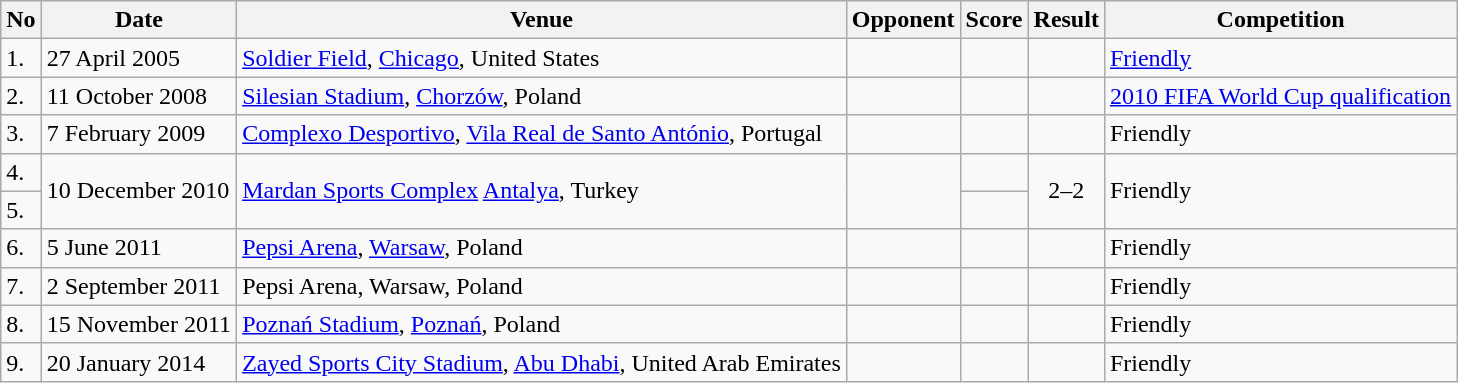<table class="wikitable sortable">
<tr>
<th>No</th>
<th>Date</th>
<th>Venue</th>
<th>Opponent</th>
<th>Score</th>
<th>Result</th>
<th>Competition</th>
</tr>
<tr>
<td>1.</td>
<td>27 April 2005</td>
<td><a href='#'>Soldier Field</a>, <a href='#'>Chicago</a>, United States</td>
<td></td>
<td></td>
<td></td>
<td><a href='#'>Friendly</a></td>
</tr>
<tr>
<td>2.</td>
<td>11 October 2008</td>
<td><a href='#'>Silesian Stadium</a>, <a href='#'>Chorzów</a>, Poland</td>
<td></td>
<td></td>
<td></td>
<td><a href='#'>2010 FIFA World Cup qualification</a></td>
</tr>
<tr>
<td>3.</td>
<td>7 February 2009</td>
<td><a href='#'>Complexo Desportivo</a>, <a href='#'>Vila Real de Santo António</a>, Portugal</td>
<td></td>
<td></td>
<td></td>
<td>Friendly</td>
</tr>
<tr>
<td>4.</td>
<td rowspan=2>10 December 2010</td>
<td rowspan=2><a href='#'>Mardan Sports Complex</a> <a href='#'>Antalya</a>, Turkey</td>
<td rowspan=2></td>
<td></td>
<td rowspan=2 style="text-align:center;">2–2</td>
<td rowspan=2>Friendly</td>
</tr>
<tr>
<td>5.</td>
<td></td>
</tr>
<tr>
<td>6.</td>
<td>5 June 2011</td>
<td><a href='#'>Pepsi Arena</a>, <a href='#'>Warsaw</a>, Poland</td>
<td></td>
<td></td>
<td></td>
<td>Friendly</td>
</tr>
<tr>
<td>7.</td>
<td>2 September 2011</td>
<td>Pepsi Arena, Warsaw, Poland</td>
<td></td>
<td></td>
<td></td>
<td>Friendly</td>
</tr>
<tr>
<td>8.</td>
<td>15 November 2011</td>
<td><a href='#'>Poznań Stadium</a>, <a href='#'>Poznań</a>, Poland</td>
<td></td>
<td></td>
<td></td>
<td>Friendly</td>
</tr>
<tr>
<td>9.</td>
<td>20 January 2014</td>
<td><a href='#'>Zayed Sports City Stadium</a>, <a href='#'>Abu Dhabi</a>, United Arab Emirates</td>
<td></td>
<td></td>
<td></td>
<td>Friendly</td>
</tr>
</table>
